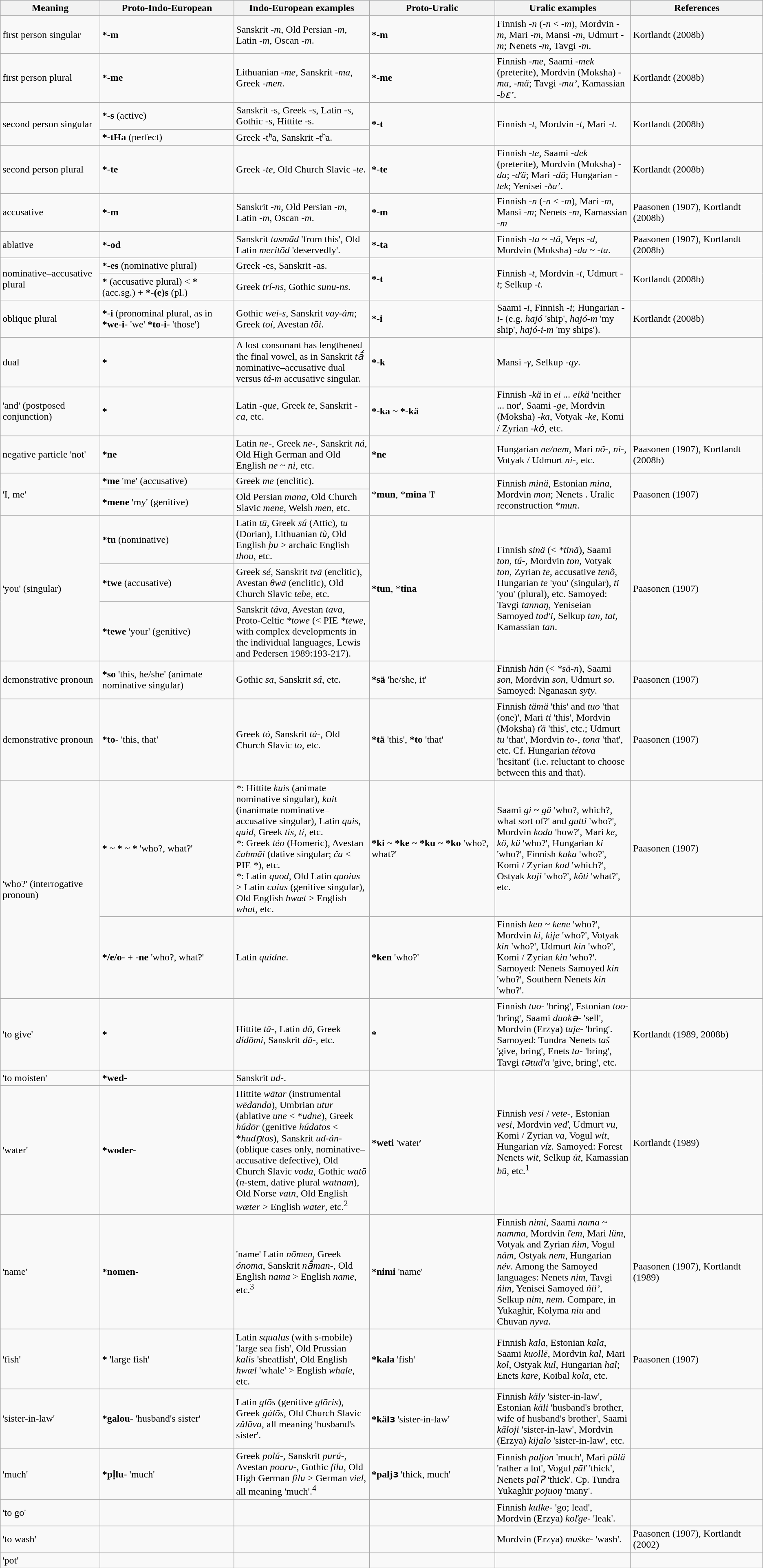<table class="wikitable" align="center cellpadding" style="border:1px">
<tr align="center" bgcolor="#e6e9ff">
<th width="200">Meaning</th>
<th width="300">Proto-Indo-European</th>
<th width="300">Indo-European examples</th>
<th width="300">Proto-Uralic</th>
<th width="300">Uralic examples</th>
<th width="300">References</th>
</tr>
<tr>
<td>first person singular</td>
<td><strong>*-m</strong></td>
<td>Sanskrit <em>-m</em>, Old Persian <em>-m</em>, Latin <em>-m</em>, Oscan <em>-m</em>.</td>
<td><strong>*-m</strong></td>
<td>Finnish <em>-n</em> (<em>-n</em> < <em>-m</em>), Mordvin <em>-m</em>, Mari <em>-m</em>, Mansi <em>-m</em>, Udmurt <em>-m</em>; Nenets <em>-m</em>, Tavgi <em>-m</em>.</td>
<td>Kortlandt (2008b)</td>
</tr>
<tr>
<td>first person plural</td>
<td><strong>*-me</strong></td>
<td>Lithuanian <em>-me</em>, Sanskrit <em>-ma</em>, Greek <em>-men</em>.</td>
<td><strong>*-me</strong></td>
<td>Finnish <em>-me</em>, Saami <em>-mek</em> (preterite), Mordvin (Moksha) <em>-ma</em>, <em>-mä</em>; Tavgi <em>-mu’</em>, Kamassian <em>-bɛ’</em>.</td>
<td>Kortlandt (2008b)</td>
</tr>
<tr>
<td rowspan="2">second person singular</td>
<td><strong>*-s</strong> (active)</td>
<td>Sanskrit -s, Greek -s, Latin -s, Gothic -s, Hittite -s.</td>
<td rowspan="2"><strong>*-t</strong></td>
<td rowspan="2">Finnish <em>-t</em>, Mordvin <em>-t</em>, Mari <em>-t</em>.</td>
<td rowspan="2">Kortlandt (2008b)</td>
</tr>
<tr>
<td><strong>*-tHa</strong> (perfect)</td>
<td>Greek -tʰa, Sanskrit -tʰa.</td>
</tr>
<tr>
<td>second person plural</td>
<td><strong>*-te</strong></td>
<td>Greek <em>-te</em>, Old Church Slavic <em>-te</em>.</td>
<td><strong>*-te</strong></td>
<td>Finnish <em>-te</em>, Saami <em>-dek</em> (preterite), Mordvin (Moksha) <em>-da</em>; <em>-ďä</em>; Mari <em>-dä</em>; Hungarian <em>-tek</em>; Yenisei <em>-δa’</em>.</td>
<td>Kortlandt (2008b)</td>
</tr>
<tr>
<td>accusative</td>
<td><strong>*-m</strong></td>
<td>Sanskrit <em>-m</em>, Old Persian <em>-m</em>, Latin <em>-m</em>, Oscan <em>-m</em>.</td>
<td><strong>*-m</strong></td>
<td>Finnish <em>-n</em> (<em>-n</em> < <em>-m</em>), Mari <em>-m</em>, Mansi <em>-m</em>; Nenets <em>-m</em>, Kamassian <em>-m</em></td>
<td>Paasonen (1907), Kortlandt (2008b)</td>
</tr>
<tr>
<td>ablative</td>
<td><strong>*-od</strong></td>
<td>Sanskrit <em>tasmād</em> 'from this', Old Latin <em>meritōd</em> 'deservedly'.</td>
<td><strong>*-ta</strong></td>
<td>Finnish <em>-ta</em> ~ <em>-tä</em>, Veps <em>-d</em>, Mordvin (Moksha) <em>-da</em> ~ <em>-ta</em>.</td>
<td>Paasonen (1907), Kortlandt (2008b)</td>
</tr>
<tr>
<td rowspan="2">nominative–accusative plural</td>
<td><strong>*-es</strong> (nominative plural)</td>
<td>Greek -es, Sanskrit -as.</td>
<td rowspan="2"><strong>*-t</strong></td>
<td rowspan="2">Finnish <em>-t</em>, Mordvin <em>-t</em>, Udmurt <em>-t</em>; Selkup <em>-t</em>.</td>
<td rowspan="2">Kortlandt (2008b)</td>
</tr>
<tr>
<td><strong>*</strong> (accusative plural) < <strong>*</strong> (acc.sg.) + <strong>*-(e)s</strong> (pl.)</td>
<td>Greek <em>trí-ns</em>, Gothic <em>sunu-ns</em>.</td>
</tr>
<tr>
<td>oblique plural</td>
<td><strong>*-i</strong> (pronominal plural, as in <strong>*we-i-</strong> 'we' <strong>*to-i-</strong> 'those')</td>
<td>Gothic <em>wei-s</em>, Sanskrit <em>vay-ám</em>; Greek <em>toí</em>, Avestan <em>tōi</em>.</td>
<td><strong>*-i</strong></td>
<td>Saami <em>-i</em>, Finnish <em>-i</em>; Hungarian <em>-i-</em> (e.g. <em>hajó</em> 'ship', <em>hajó-m</em> 'my ship', <em>hajó-i-m</em> 'my ships').</td>
<td>Kortlandt (2008b)</td>
</tr>
<tr>
<td>dual</td>
<td><strong>*</strong></td>
<td>A lost consonant has lengthened the final vowel, as in Sanskrit <em>tā́</em> nominative–accusative dual versus <em>tá-m</em> accusative singular.</td>
<td><strong>*-k</strong></td>
<td>Mansi <em>-γ</em>, Selkup <em>-qy</em>.</td>
<td></td>
</tr>
<tr>
<td>'and' (postposed conjunction)</td>
<td><strong>*</strong></td>
<td>Latin <em>-que</em>, Greek <em>te</em>, Sanskrit <em>-ca</em>, etc.</td>
<td><strong>*-ka</strong> ~ <strong>*-kä</strong></td>
<td>Finnish <em>-kä</em> in <em>ei ... eikä</em> 'neither ... nor', Saami <em>-ge</em>, Mordvin (Moksha) <em>-ka</em>, Votyak <em>-ke</em>, Komi / Zyrian <em>-kȯ</em>, etc.</td>
<td></td>
</tr>
<tr>
<td>negative particle 'not'</td>
<td><strong>*ne</strong></td>
<td>Latin <em>ne-</em>, Greek <em>ne-</em>, Sanskrit <em>ná</em>, Old High German and Old English <em>ne</em> ~ <em>ni</em>, etc.</td>
<td><strong>*ne</strong></td>
<td>Hungarian <em>ne/nem</em>, Mari <em>nõ-</em>, <em>ni-</em>, Votyak / Udmurt <em>ni-</em>, etc.</td>
<td>Paasonen (1907), Kortlandt (2008b)</td>
</tr>
<tr>
<td rowspan="2">'I, me'</td>
<td><strong>*me</strong> 'me' (accusative)</td>
<td>Greek <em>me</em> (enclitic).</td>
<td rowspan="2">*<strong>mun</strong>, *<strong>mina</strong> 'I'</td>
<td rowspan="2">Finnish <em>minä</em>, Estonian <em>mina</em>, Mordvin <em>mon</em>; Nenets . Uralic reconstruction *<em>mun</em>.</td>
<td rowspan="2">Paasonen (1907)</td>
</tr>
<tr>
<td><strong>*mene</strong> 'my' (genitive)</td>
<td>Old Persian <em>mana</em>, Old Church Slavic <em>mene</em>, Welsh <em>men</em>, etc.</td>
</tr>
<tr>
<td rowspan="3">'you' (singular)</td>
<td><strong>*tu</strong> (nominative)</td>
<td>Latin <em>tū</em>, Greek <em>sú</em> (Attic), <em>tu</em> (Dorian), Lithuanian <em>tù</em>, Old English <em>þu</em> > archaic English <em>thou</em>, etc.</td>
<td rowspan="3"><strong>*tun</strong>, *<strong>tina</strong></td>
<td rowspan="3">Finnish <em>sinä</em> (< <em>*tinä</em>), Saami <em>ton</em>, <em>tú-</em>, Mordvin <em>ton</em>, Votyak <em>ton</em>, Zyrian <em>te</em>, accusative <em>tenõ</em>, Hungarian <em>te</em> 'you' (singular), <em>ti</em> 'you' (plural), etc. Samoyed: Tavgi <em>tannaŋ</em>, Yeniseian Samoyed <em>tod'i</em>, Selkup <em>tan</em>, <em>tat</em>, Kamassian <em>tan</em>.</td>
<td rowspan="3">Paasonen (1907)</td>
</tr>
<tr>
<td><strong>*twe</strong> (accusative)</td>
<td>Greek <em>sé</em>, Sanskrit <em>tvā</em> (enclitic), Avestan <em>θwā</em> (enclitic), Old Church Slavic <em>tebe</em>, etc.</td>
</tr>
<tr>
<td><strong>*tewe</strong> 'your' (genitive)</td>
<td>Sanskrit <em>táva</em>, Avestan <em>tava</em>, Proto-Celtic <em>*towe</em> (< PIE <em>*tewe</em>, with complex developments in the individual languages, Lewis and Pedersen 1989:193-217).</td>
</tr>
<tr>
<td>demonstrative pronoun</td>
<td><strong>*so</strong> 'this, he/she' (animate nominative singular)</td>
<td>Gothic <em>sa</em>, Sanskrit <em>sá</em>, etc.</td>
<td><strong>*sä</strong> 'he/she, it'</td>
<td>Finnish <em>hän</em> (< <em>*sä-n</em>), Saami <em>son</em>, Mordvin <em>son</em>, Udmurt <em>so</em>. Samoyed: Nganasan <em>syty</em>.</td>
<td>Paasonen (1907)</td>
</tr>
<tr>
<td>demonstrative pronoun</td>
<td><strong>*to-</strong> 'this, that'</td>
<td>Greek <em>tó</em>, Sanskrit <em>tá-</em>, Old Church Slavic <em>to</em>, etc.</td>
<td><strong>*tä</strong> 'this', <strong>*to</strong> 'that'</td>
<td>Finnish <em>tämä</em> 'this' and <em>tuo</em> 'that (one)', Mari <em>ti</em> 'this', Mordvin (Moksha) <em>ťä</em> 'this', etc.; Udmurt <em>tu</em> 'that', Mordvin <em>to-</em>, <em>tona</em> 'that', etc. Cf. Hungarian <em>tétova</em> 'hesitant' (i.e. reluctant to choose between this and that).</td>
<td>Paasonen (1907)</td>
</tr>
<tr>
<td rowspan="2">'who?' (interrogative pronoun)</td>
<td><strong>*</strong> ~ <strong>*</strong> ~ <strong>*</strong> 'who?, what?'</td>
<td><em>*</em>: Hittite <em>kuis</em> (animate nominative singular), <em>kuit</em> (inanimate nominative–accusative singular), Latin <em>quis</em>, <em>quid</em>, Greek <em>tís</em>, <em>tí</em>, etc. <br> <em>*</em>: Greek <em>téo</em> (Homeric), Avestan <em>čahmāi</em> (dative singular; <em>ča</em> < PIE <em>*</em>), etc. <br> <em>*</em>: Latin <em>quod</em>, Old Latin <em>quoius</em> > Latin <em>cuius</em> (genitive singular), Old English <em>hwæt</em> > English <em>what</em>, etc.</td>
<td><strong>*ki</strong> ~ <strong>*ke</strong> ~ <strong>*ku</strong> ~ <strong>*ko</strong> 'who?, what?'</td>
<td>Saami <em>gi</em> ~ <em>gä</em> 'who?, which?, what sort of?' and <em>gutti</em> 'who?', Mordvin <em>koda</em> 'how?', Mari <em>ke</em>, <em>kö</em>, <em>kü</em> 'who?', Hungarian <em>ki</em> 'who?', Finnish <em>kuka</em> 'who?', Komi / Zyrian <em>kod</em> 'which?', Ostyak <em>koji</em> 'who?', <em>kŏti</em> 'what?', etc.</td>
<td>Paasonen (1907)</td>
</tr>
<tr>
<td><strong>*/e/o-</strong> + <strong>-ne</strong> 'who?, what?'</td>
<td>Latin <em>quidne</em>.</td>
<td><strong>*ken</strong> 'who?'</td>
<td>Finnish <em>ken</em> ~ <em>kene</em> 'who?', Mordvin <em>ki</em>, <em>kije</em> 'who?', Votyak <em>kin</em> 'who?', Udmurt <em>kin</em> 'who?', Komi / Zyrian <em>kin</em> 'who?'. Samoyed: Nenets Samoyed <em>kin</em> 'who?', Southern Nenets <em>kin</em> 'who?'.</td>
<td></td>
</tr>
<tr>
<td>'to give'</td>
<td><strong>*</strong></td>
<td>Hittite <em>tā-</em>, Latin <em>dō</em>, Greek <em>dídōmi</em>, Sanskrit <em>dā-</em>, etc.</td>
<td><strong>*</strong></td>
<td>Finnish <em>tuo-</em> 'bring', Estonian <em>too-</em> 'bring', Saami <em>duokə-</em> 'sell', Mordvin (Erzya) <em>tuje-</em> 'bring'. Samoyed: Tundra Nenets <em>taš</em> 'give, bring', Enets <em>ta-</em> 'bring', Tavgi <em>tətud'a</em> 'give, bring', etc.</td>
<td>Kortlandt (1989, 2008b)</td>
</tr>
<tr>
<td>'to moisten'</td>
<td><strong>*wed-</strong></td>
<td>Sanskrit <em>ud-</em>.</td>
<td rowspan="2"><strong>*weti</strong> 'water'</td>
<td rowspan="2">Finnish <em>vesi</em> / <em>vete-</em>, Estonian <em>vesi</em>, Mordvin <em>veď</em>, Udmurt <em>vu</em>, Komi / Zyrian <em>va</em>, Vogul <em>wit</em>, Hungarian <em>víz</em>. Samoyed: Forest Nenets <em>wit</em>, Selkup <em>üt</em>, Kamassian <em>bü</em>, etc.<sup>1</sup></td>
<td rowspan="2">Kortlandt (1989)</td>
</tr>
<tr>
<td>'water'</td>
<td><strong>*woder-</strong></td>
<td>Hittite <em>wātar</em> (instrumental <em>wēdanda</em>), Umbrian <em>utur</em> (ablative <em>une</em> < *<em>udne</em>), Greek <em>húdōr</em> (genitive <em>húdatos</em> < *<em>hudn̥tos</em>), Sanskrit <em>ud-án-</em> (oblique cases only, nominative–accusative defective), Old Church Slavic <em>voda</em>, Gothic <em>watō</em> (<em>n</em>-stem, dative plural <em>watnam</em>), Old Norse <em>vatn</em>, Old English <em>wæter</em> > English <em>water</em>, etc.<sup>2</sup></td>
</tr>
<tr>
<td>'name'</td>
<td><strong>*nomen-</strong></td>
<td>'name' Latin <em>nōmen</em>, Greek <em>ónoma</em>, Sanskrit <em>nā́man-</em>, Old English <em>nama</em> > English <em>name</em>, etc.<sup>3</sup></td>
<td><strong>*nimi</strong> 'name'</td>
<td>Finnish <em>nimi</em>, Saami <em>nama</em> ~ <em>namma</em>, Mordvin <em>ľem</em>, Mari <em>lüm</em>, Votyak and Zyrian <em>ńim</em>, Vogul <em>näm</em>, Ostyak <em>nem</em>, Hungarian <em>név</em>. Among the Samoyed languages: Nenets <em>nim</em>, Tavgi <em>ńim</em>, Yenisei Samoyed <em>ńii’</em>, Selkup <em>nim</em>, <em>nem</em>. Compare, in Yukaghir, Kolyma <em>niu</em> and Chuvan <em>nyva</em>.</td>
<td>Paasonen (1907), Kortlandt (1989)</td>
</tr>
<tr>
<td>'fish'</td>
<td><strong>*</strong> 'large fish'</td>
<td>Latin <em>squalus</em> (with <em>s</em>-mobile) 'large sea fish', Old Prussian <em>kalis</em> 'sheatfish', Old English <em>hwæl</em> 'whale' > English <em>whale</em>, etc.</td>
<td><strong>*kala</strong> 'fish'</td>
<td>Finnish <em>kala</em>, Estonian <em>kala</em>, Saami <em>kuollē</em>, Mordvin <em>kal</em>, Mari <em>kol</em>, Ostyak <em>kul</em>, Hungarian <em>hal</em>; Enets <em>kare</em>, Koibal <em>kola</em>, etc.</td>
<td>Paasonen (1907)</td>
</tr>
<tr>
<td>'sister-in-law'</td>
<td><strong>*galou-</strong> 'husband's sister'</td>
<td>Latin <em>glōs</em> (genitive <em>glōris</em>), Greek <em>gálōs</em>, Old Church Slavic <em>zŭlŭva</em>, all meaning 'husband's sister'.</td>
<td><strong>*kälɜ</strong> 'sister-in-law'</td>
<td>Finnish <em>käly</em> 'sister-in-law', Estonian <em>käli</em> 'husband's brother, wife of husband's brother', Saami <em>kāloji</em> 'sister-in-law', Mordvin (Erzya) <em>kijalo</em> 'sister-in-law', etc.</td>
<td></td>
</tr>
<tr>
<td>'much'</td>
<td><strong>*pḷlu-</strong> 'much'</td>
<td>Greek <em>polú-</em>, Sanskrit <em>purú-</em>, Avestan <em>pouru-</em>, Gothic <em>filu</em>, Old High German <em>filu</em> > German <em>viel</em>, all meaning 'much'.<sup>4</sup></td>
<td><strong>*paljɜ</strong> 'thick, much'</td>
<td>Finnish <em>paljon</em> 'much', Mari <em>pülä</em> 'rather a lot', Vogul <em>pāľ</em> 'thick', Nenets <em>palɁ</em> 'thick'. Cp. Tundra Yukaghir <em>pojuoŋ</em> 'many'.</td>
<td></td>
</tr>
<tr>
<td>'to go'</td>
<td><strong></strong></td>
<td></td>
<td><strong></strong></td>
<td>Finnish <em>kulke-</em> 'go; lead', Mordvin (Erzya) <em>koľge-</em> 'leak'.</td>
<td></td>
</tr>
<tr>
<td>'to wash'</td>
<td><strong></strong></td>
<td></td>
<td><strong></strong></td>
<td>Mordvin (Erzya) <em>muśke-</em> 'wash'.</td>
<td>Paasonen (1907), Kortlandt (2002)</td>
</tr>
<tr>
<td>'pot'</td>
<td><strong></strong></td>
<td></td>
<td><strong></strong></td>
<td></td>
<td></td>
</tr>
<tr>
</tr>
</table>
